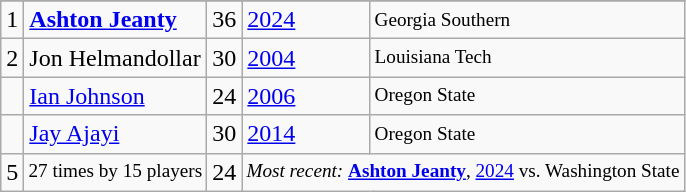<table class="wikitable">
<tr>
</tr>
<tr>
<td>1</td>
<td><strong><a href='#'>Ashton Jeanty</a></strong></td>
<td><abbr>36</abbr></td>
<td><a href='#'>2024</a></td>
<td style="font-size:80%;">Georgia Southern</td>
</tr>
<tr>
<td>2</td>
<td>Jon Helmandollar</td>
<td><abbr>30</abbr></td>
<td><a href='#'>2004</a></td>
<td style="font-size:80%;">Louisiana Tech</td>
</tr>
<tr>
<td></td>
<td><a href='#'>Ian Johnson</a></td>
<td><abbr>24</abbr></td>
<td><a href='#'>2006</a></td>
<td style="font-size:80%;">Oregon State</td>
</tr>
<tr>
<td></td>
<td><a href='#'>Jay Ajayi</a></td>
<td><abbr>30</abbr></td>
<td><a href='#'>2014</a></td>
<td style="font-size:80%;">Oregon State</td>
</tr>
<tr>
<td>5</td>
<td style="font-size:80%;">27 times by 15 players</td>
<td>24</td>
<td colspan=2 style="font-size:80%;"><em>Most recent:</em> <strong><a href='#'>Ashton Jeanty</a></strong>, <a href='#'>2024</a> vs. Washington State</td>
</tr>
</table>
